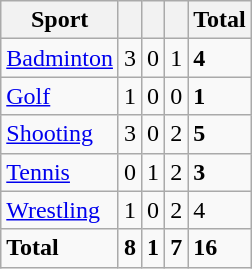<table class="wikitable sortable">
<tr>
<th>Sport</th>
<th></th>
<th></th>
<th></th>
<th>Total</th>
</tr>
<tr>
<td><a href='#'>Badminton</a></td>
<td>3</td>
<td>0</td>
<td>1</td>
<td><strong>4</strong></td>
</tr>
<tr>
<td><a href='#'>Golf</a></td>
<td>1</td>
<td>0</td>
<td>0</td>
<td><strong>1</strong></td>
</tr>
<tr>
<td><a href='#'>Shooting</a></td>
<td>3</td>
<td>0</td>
<td>2</td>
<td><strong>5</strong></td>
</tr>
<tr>
<td><a href='#'>Tennis</a></td>
<td>0</td>
<td>1</td>
<td>2</td>
<td><strong>3</strong></td>
</tr>
<tr>
<td><a href='#'>Wrestling</a></td>
<td>1</td>
<td>0</td>
<td>2</td>
<td>4</td>
</tr>
<tr>
<td><strong>Total</strong></td>
<td><strong>8</strong></td>
<td><strong>1</strong></td>
<td><strong>7</strong></td>
<td><strong>16</strong></td>
</tr>
</table>
